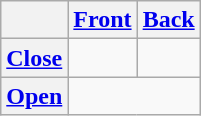<table class="wikitable" style="text-align:center">
<tr>
<th></th>
<th><a href='#'>Front</a></th>
<th><a href='#'>Back</a></th>
</tr>
<tr>
<th><a href='#'>Close</a></th>
<td> </td>
<td> </td>
</tr>
<tr>
<th><a href='#'>Open</a></th>
<td colspan="2"> </td>
</tr>
</table>
